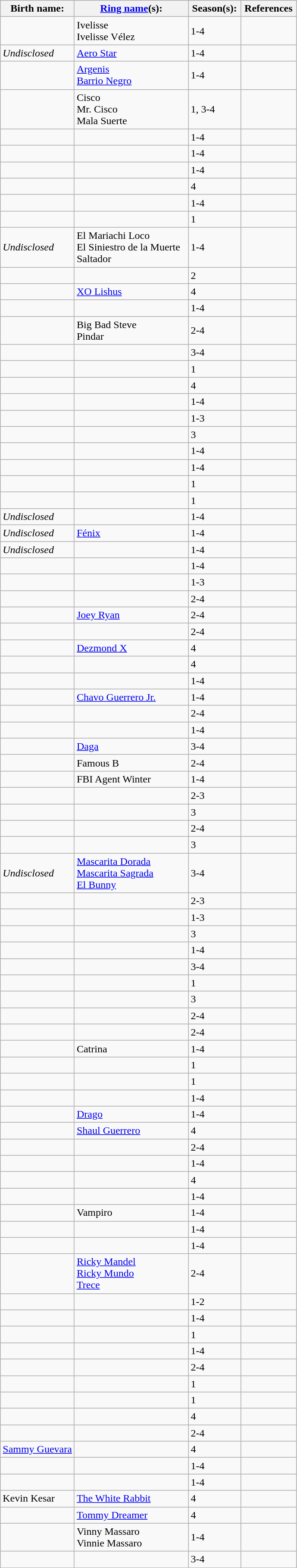<table class="wikitable sortable">
<tr>
<th width="25%">Birth name:</th>
<th><a href='#'>Ring name</a>(s):</th>
<th data-sort-type="number">Season(s):</th>
<th>References</th>
</tr>
<tr>
<td></td>
<td>Ivelisse<br>Ivelisse Vélez</td>
<td>1-4</td>
<td></td>
</tr>
<tr>
<td><em>Undisclosed</em></td>
<td><a href='#'>Aero Star</a></td>
<td>1-4</td>
<td></td>
</tr>
<tr>
<td></td>
<td><a href='#'>Argenis<br>Barrio Negro</a></td>
<td>1-4</td>
<td></td>
</tr>
<tr>
<td></td>
<td>Cisco<br>Mr. Cisco<br>Mala Suerte</td>
<td>1, 3-4</td>
<td></td>
</tr>
<tr>
<td></td>
<td></td>
<td>1-4</td>
<td></td>
</tr>
<tr>
<td></td>
<td></td>
<td>1-4</td>
<td></td>
</tr>
<tr>
<td></td>
<td></td>
<td>1-4</td>
<td></td>
</tr>
<tr>
<td></td>
<td></td>
<td>4</td>
<td></td>
</tr>
<tr>
<td></td>
<td></td>
<td>1-4</td>
<td></td>
</tr>
<tr>
<td></td>
<td></td>
<td>1</td>
<td></td>
</tr>
<tr>
<td><em>Undisclosed</em></td>
<td>El Mariachi Loco<br>El Siniestro de la Muerte<br>Saltador</td>
<td>1-4</td>
<td></td>
</tr>
<tr>
<td></td>
<td></td>
<td>2</td>
<td></td>
</tr>
<tr>
<td></td>
<td><a href='#'>XO Lishus</a></td>
<td>4</td>
<td></td>
</tr>
<tr>
<td></td>
<td></td>
<td>1-4</td>
<td></td>
</tr>
<tr>
<td></td>
<td>Big Bad Steve<br>Pindar</td>
<td>2-4</td>
<td></td>
</tr>
<tr>
<td></td>
<td></td>
<td>3-4</td>
<td></td>
</tr>
<tr>
<td></td>
<td></td>
<td>1</td>
<td></td>
</tr>
<tr>
<td></td>
<td></td>
<td>4</td>
<td></td>
</tr>
<tr>
<td></td>
<td></td>
<td>1-4</td>
<td></td>
</tr>
<tr>
<td></td>
<td></td>
<td>1-3</td>
<td></td>
</tr>
<tr>
<td></td>
<td></td>
<td>3</td>
<td></td>
</tr>
<tr>
<td></td>
<td></td>
<td>1-4</td>
<td></td>
</tr>
<tr>
<td></td>
<td></td>
<td>1-4</td>
<td></td>
</tr>
<tr>
<td></td>
<td></td>
<td>1</td>
<td></td>
</tr>
<tr>
<td></td>
<td></td>
<td>1</td>
<td></td>
</tr>
<tr>
<td><em>Undisclosed</em></td>
<td></td>
<td>1-4</td>
<td></td>
</tr>
<tr>
<td><em>Undisclosed</em></td>
<td><a href='#'>Fénix</a></td>
<td>1-4</td>
<td></td>
</tr>
<tr>
<td><em>Undisclosed</em></td>
<td></td>
<td>1-4</td>
<td></td>
</tr>
<tr>
<td></td>
<td></td>
<td>1-4</td>
<td></td>
</tr>
<tr>
<td></td>
<td></td>
<td>1-3</td>
<td></td>
</tr>
<tr>
<td></td>
<td></td>
<td>2-4</td>
<td></td>
</tr>
<tr>
<td></td>
<td><a href='#'>Joey Ryan</a></td>
<td>2-4</td>
<td></td>
</tr>
<tr>
<td></td>
<td></td>
<td>2-4</td>
<td></td>
</tr>
<tr>
<td></td>
<td><a href='#'>Dezmond X</a></td>
<td>4</td>
<td></td>
</tr>
<tr>
<td></td>
<td></td>
<td>4</td>
<td></td>
</tr>
<tr>
<td></td>
<td></td>
<td>1-4</td>
<td></td>
</tr>
<tr>
<td></td>
<td><a href='#'>Chavo Guerrero Jr.</a></td>
<td>1-4</td>
<td></td>
</tr>
<tr>
<td></td>
<td></td>
<td>2-4</td>
<td></td>
</tr>
<tr>
<td></td>
<td></td>
<td>1-4</td>
<td></td>
</tr>
<tr>
<td></td>
<td><a href='#'>Daga</a></td>
<td>3-4</td>
<td></td>
</tr>
<tr>
<td></td>
<td>Famous B</td>
<td>2-4</td>
<td></td>
</tr>
<tr>
<td></td>
<td>FBI Agent Winter</td>
<td>1-4</td>
<td></td>
</tr>
<tr>
<td></td>
<td></td>
<td>2-3</td>
<td></td>
</tr>
<tr>
<td></td>
<td></td>
<td>3</td>
<td></td>
</tr>
<tr>
<td></td>
<td></td>
<td>2-4</td>
<td></td>
</tr>
<tr>
<td></td>
<td></td>
<td>3</td>
<td></td>
</tr>
<tr>
<td><em>Undisclosed</em></td>
<td><a href='#'>Mascarita Dorada<br> Mascarita Sagrada<br>El Bunny</a></td>
<td>3-4</td>
<td></td>
</tr>
<tr>
<td></td>
<td></td>
<td>2-3</td>
<td></td>
</tr>
<tr>
<td></td>
<td></td>
<td>1-3</td>
<td></td>
</tr>
<tr>
<td></td>
<td></td>
<td>3</td>
<td></td>
</tr>
<tr>
<td></td>
<td></td>
<td>1-4</td>
<td></td>
</tr>
<tr>
<td></td>
<td></td>
<td>3-4</td>
<td></td>
</tr>
<tr>
<td></td>
<td></td>
<td>1</td>
<td></td>
</tr>
<tr>
<td></td>
<td></td>
<td>3</td>
<td></td>
</tr>
<tr>
<td></td>
<td></td>
<td>2-4</td>
<td></td>
</tr>
<tr>
<td></td>
<td></td>
<td>2-4</td>
<td></td>
</tr>
<tr>
<td></td>
<td>Catrina</td>
<td>1-4</td>
<td></td>
</tr>
<tr>
<td></td>
<td></td>
<td>1</td>
<td></td>
</tr>
<tr>
<td></td>
<td></td>
<td>1</td>
<td></td>
</tr>
<tr>
<td></td>
<td></td>
<td>1-4</td>
<td></td>
</tr>
<tr>
<td></td>
<td><a href='#'>Drago</a></td>
<td>1-4</td>
<td></td>
</tr>
<tr>
<td></td>
<td><a href='#'>Shaul Guerrero</a></td>
<td>4</td>
<td></td>
</tr>
<tr>
<td></td>
<td></td>
<td>2-4</td>
<td></td>
</tr>
<tr>
<td></td>
<td></td>
<td>1-4</td>
<td></td>
</tr>
<tr>
<td></td>
<td></td>
<td>4</td>
<td></td>
</tr>
<tr>
<td></td>
<td></td>
<td>1-4</td>
<td></td>
</tr>
<tr>
<td></td>
<td>Vampiro</td>
<td>1-4</td>
<td></td>
</tr>
<tr>
<td></td>
<td></td>
<td>1-4</td>
<td></td>
</tr>
<tr>
<td></td>
<td></td>
<td>1-4</td>
<td></td>
</tr>
<tr>
<td></td>
<td><a href='#'>Ricky Mandel<br>Ricky Mundo<br>Trece</a></td>
<td>2-4</td>
<td></td>
</tr>
<tr>
<td></td>
<td></td>
<td>1-2</td>
<td></td>
</tr>
<tr>
<td></td>
<td></td>
<td>1-4</td>
<td></td>
</tr>
<tr>
<td></td>
<td></td>
<td>1</td>
<td></td>
</tr>
<tr>
<td></td>
<td></td>
<td>1-4</td>
<td></td>
</tr>
<tr>
<td></td>
<td></td>
<td>2-4</td>
<td></td>
</tr>
<tr>
<td></td>
<td></td>
<td>1</td>
<td></td>
</tr>
<tr>
<td></td>
<td></td>
<td>1</td>
<td></td>
</tr>
<tr>
<td></td>
<td></td>
<td>4</td>
<td></td>
</tr>
<tr>
<td></td>
<td></td>
<td>2-4</td>
<td></td>
</tr>
<tr>
<td><a href='#'>Sammy Guevara</a></td>
<td></td>
<td>4</td>
<td></td>
</tr>
<tr>
<td></td>
<td></td>
<td>1-4</td>
<td></td>
</tr>
<tr>
<td></td>
<td></td>
<td>1-4</td>
<td></td>
</tr>
<tr>
<td>Kevin Kesar</td>
<td><a href='#'>The White Rabbit</a></td>
<td>4</td>
<td></td>
</tr>
<tr>
<td></td>
<td><a href='#'>Tommy Dreamer</a></td>
<td>4</td>
<td></td>
</tr>
<tr>
<td></td>
<td>Vinny Massaro<br>Vinnie Massaro</td>
<td>1-4</td>
<td></td>
</tr>
<tr>
<td></td>
<td></td>
<td>3-4</td>
<td></td>
</tr>
</table>
